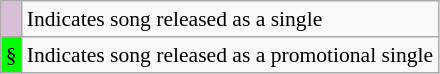<table class="wikitable" style="font-size:90%;">
<tr>
<td style="background-color:#D8BFD8"> </td>
<td>Indicates song released as a single</td>
</tr>
<tr>
<td style="background-color:#00FF00">§ </td>
<td>Indicates song released as a promotional single</td>
</tr>
</table>
